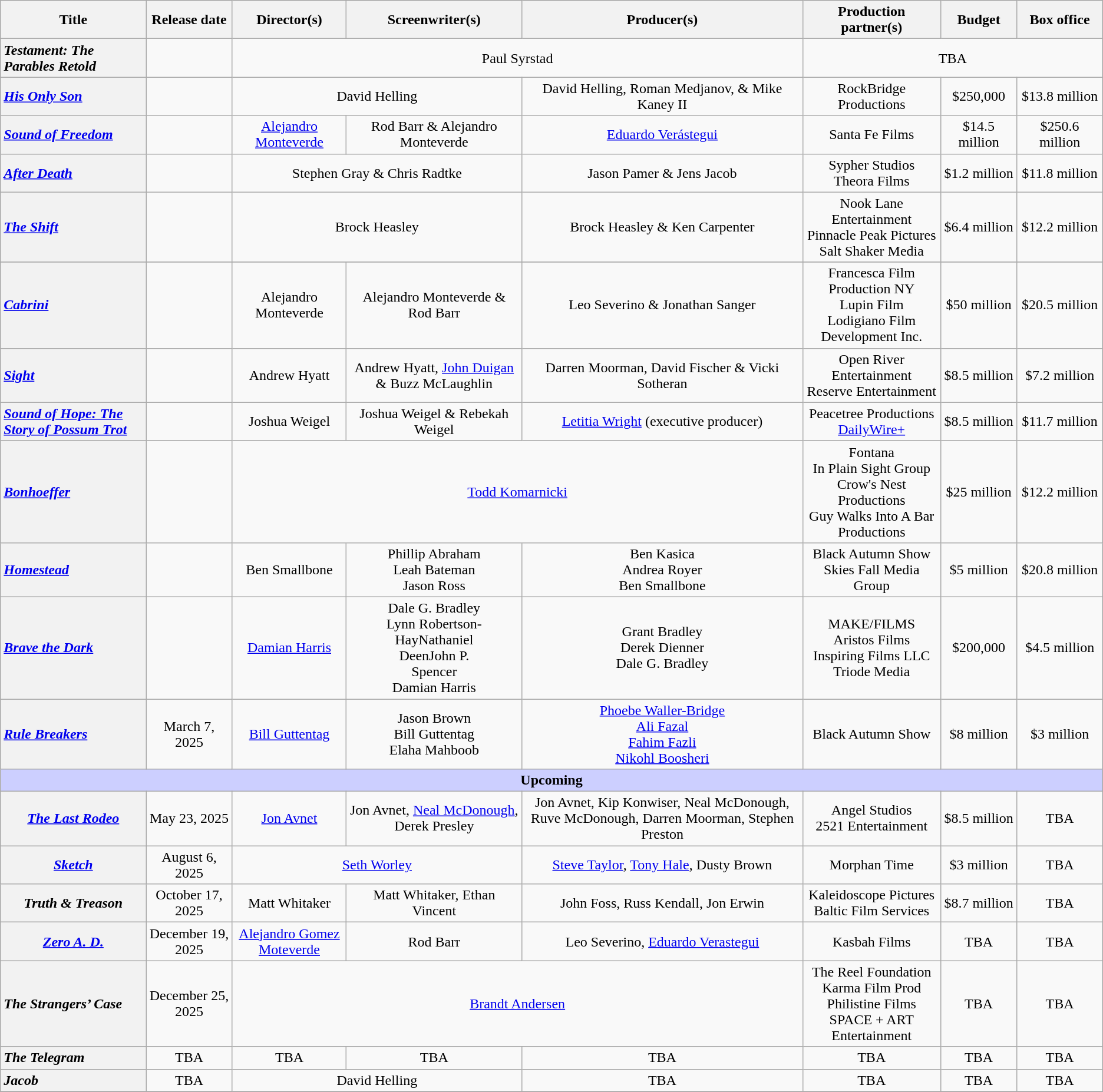<table class="wikitable plainrowheaders" style="text-align: center;">
<tr>
<th scope="col">Title</th>
<th scope="col">Release date</th>
<th scope="col">Director(s)</th>
<th scope="col">Screenwriter(s)</th>
<th scope="col">Producer(s)</th>
<th scope="col">Production partner(s)</th>
<th scope="col">Budget</th>
<th scope="col">Box office</th>
</tr>
<tr>
<th scope="row" style="text-align: left;"><em>Testament: The Parables Retold</em></th>
<td style="text-align: left;"></td>
<td colspan="3">Paul Syrstad</td>
<td colspan="3">TBA</td>
</tr>
<tr>
<th scope="row" style="text-align: left;"><em><a href='#'>His Only Son</a></em></th>
<td style="text-align: left;"></td>
<td colspan="2">David Helling</td>
<td>David Helling, Roman Medjanov, & Mike Kaney II</td>
<td>RockBridge Productions</td>
<td>$250,000</td>
<td>$13.8 million</td>
</tr>
<tr>
<th scope="row" style="text-align: left;"><em><a href='#'>Sound of Freedom</a></em></th>
<td style="text-align: left;"></td>
<td><a href='#'>Alejandro Monteverde</a></td>
<td>Rod Barr & Alejandro Monteverde</td>
<td><a href='#'>Eduardo Verástegui</a></td>
<td>Santa Fe Films</td>
<td>$14.5 million</td>
<td>$250.6 million</td>
</tr>
<tr>
<th scope="row" style="text-align: left;"><em><a href='#'>After Death</a></em></th>
<td style="text-align: left;"></td>
<td colspan="2">Stephen Gray & Chris Radtke</td>
<td>Jason Pamer & Jens Jacob</td>
<td>Sypher Studios<br>Theora Films</td>
<td>$1.2 million</td>
<td>$11.8 million</td>
</tr>
<tr>
<th scope="row" style="text-align: left;"><em><a href='#'>The Shift</a></em></th>
<td style="text-align: left;"></td>
<td colspan="2">Brock Heasley</td>
<td>Brock Heasley & Ken Carpenter</td>
<td>Nook Lane Entertainment<br>Pinnacle Peak Pictures<br>Salt Shaker Media</td>
<td>$6.4 million</td>
<td>$12.2 million</td>
</tr>
<tr>
</tr>
<tr>
<th scope="row" style="text-align: left;"><em><a href='#'>Cabrini</a></em></th>
<td style="text-align: left;"></td>
<td>Alejandro Monteverde</td>
<td>Alejandro Monteverde & Rod Barr</td>
<td>Leo Severino & Jonathan Sanger</td>
<td>Francesca Film Production NY<br>Lupin Film<br>Lodigiano Film Development Inc.</td>
<td>$50 million</td>
<td>$20.5 million</td>
</tr>
<tr>
<th scope="row" style="text-align: left;"><em><a href='#'>Sight</a></em></th>
<td style="text-align: left;"></td>
<td>Andrew Hyatt</td>
<td>Andrew Hyatt, <a href='#'>John Duigan</a> & Buzz McLaughlin</td>
<td>Darren Moorman, David Fischer & Vicki Sotheran</td>
<td>Open River Entertainment<br>Reserve Entertainment</td>
<td>$8.5 million </td>
<td>$7.2 million</td>
</tr>
<tr>
<th scope="row" style="text-align: left;"><em><a href='#'>Sound of Hope: The Story of Possum Trot</a></em></th>
<td style="text-align: left;"></td>
<td>Joshua Weigel</td>
<td>Joshua Weigel & Rebekah Weigel</td>
<td><a href='#'>Letitia Wright</a> (executive producer)</td>
<td>Peacetree Productions<br><a href='#'>DailyWire+</a></td>
<td>$8.5 million</td>
<td>$11.7 million</td>
</tr>
<tr>
<th scope="row" style="text-align: left;"><em><a href='#'>Bonhoeffer</a></em></th>
<td style="text-align: left;"></td>
<td colspan="3"><a href='#'>Todd Komarnicki</a></td>
<td>Fontana<br>In Plain Sight Group<br>Crow's Nest Productions<br>Guy Walks Into A Bar Productions</td>
<td>$25 million </td>
<td>$12.2 million</td>
</tr>
<tr>
<th scope="row" style="text-align: left;"><em><a href='#'>Homestead</a></em></th>
<td style="text-align: left;"></td>
<td>Ben Smallbone</td>
<td>Phillip Abraham<br>Leah Bateman<br>Jason Ross</td>
<td>Ben Kasica<br>Andrea Royer<br>Ben Smallbone</td>
<td>Black Autumn Show<br>Skies Fall Media Group</td>
<td>$5 million</td>
<td>$20.8 million</td>
</tr>
<tr>
<th scope="row" style="text-align: left;"><em><a href='#'>Brave the Dark</a></em></th>
<td style="text-align: left;"></td>
<td><a href='#'>Damian Harris</a></td>
<td>Dale G. Bradley<br>Lynn Robertson-HayNathaniel<br>DeenJohn P.<br>Spencer<br>Damian Harris</td>
<td>Grant Bradley<br>Derek Dienner<br>Dale G. Bradley</td>
<td>MAKE/FILMS<br>Aristos Films<br>Inspiring Films LLC<br>Triode Media</td>
<td>$200,000</td>
<td>$4.5 million</td>
</tr>
<tr>
<th scope="row" style="text-align: left;"><em><a href='#'>Rule Breakers</a></em></th>
<td>March 7, 2025</td>
<td><a href='#'>Bill Guttentag</a></td>
<td>Jason Brown<br>Bill Guttentag<br>Elaha Mahboob</td>
<td><a href='#'>Phoebe Waller-Bridge</a><br><a href='#'>Ali Fazal</a><br><a href='#'>Fahim Fazli</a><br><a href='#'>Nikohl Boosheri</a></td>
<td>Black Autumn Show</td>
<td>$8 million</td>
<td>$3 million</td>
</tr>
<tr>
<th colspan="8" style="background:#cccfff;">Upcoming</th>
</tr>
<tr>
<th scope="row" style="text-a;ign: left;"><em><a href='#'>The Last Rodeo</a></em></th>
<td>May 23, 2025</td>
<td><a href='#'>Jon Avnet</a></td>
<td>Jon Avnet, <a href='#'>Neal McDonough</a>, Derek Presley</td>
<td>Jon Avnet, Kip Konwiser, Neal McDonough, Ruve McDonough, Darren Moorman, Stephen Preston</td>
<td>Angel Studios<br>2521 Entertainment</td>
<td>$8.5 million</td>
<td>TBA</td>
</tr>
<tr>
<th scope="row" style="text-a;ign: left;"><a href='#'><em>Sketch</em></a></th>
<td>August 6, 2025</td>
<td colspan="2"><a href='#'>Seth Worley</a></td>
<td><a href='#'>Steve Taylor</a>, <a href='#'>Tony Hale</a>, Dusty Brown</td>
<td>Morphan Time</td>
<td>$3 million</td>
<td>TBA</td>
</tr>
<tr>
<th scope="row" style="text-a;ign: left;"><em>Truth & Treason</em></th>
<td>October 17, 2025</td>
<td>Matt Whitaker</td>
<td>Matt Whitaker, Ethan Vincent</td>
<td>John Foss, Russ Kendall, Jon Erwin</td>
<td>Kaleidoscope Pictures<br>Baltic Film Services</td>
<td>$8.7 million</td>
<td>TBA</td>
</tr>
<tr>
<th scope="row" style="text-a;ign: left;"><em><a href='#'>Zero A. D.</a></em></th>
<td>December 19, 2025</td>
<td><a href='#'>Alejandro Gomez Moteverde</a></td>
<td>Rod Barr</td>
<td>Leo Severino, <a href='#'>Eduardo Verastegui</a></td>
<td>Kasbah Films</td>
<td>TBA</td>
<td>TBA</td>
</tr>
<tr>
<th scope="row" style="text-align: left;"><em>The Strangers’ Case</em></th>
<td>December 25, 2025</td>
<td colspan="3"><a href='#'>Brandt Andersen</a></td>
<td>The Reel Foundation<br>Karma Film Prod<br>Philistine Films<br>SPACE + ART Entertainment</td>
<td>TBA</td>
<td>TBA</td>
</tr>
<tr>
<th scope="row" style="text-align: left;"><em>The Telegram</em></th>
<td>TBA</td>
<td>TBA</td>
<td>TBA</td>
<td>TBA</td>
<td>TBA</td>
<td>TBA</td>
<td>TBA</td>
</tr>
<tr>
<th scope="row" style="text-align: left;"><em>Jacob</em></th>
<td>TBA</td>
<td colspan="2">David Helling</td>
<td>TBA</td>
<td>TBA</td>
<td>TBA</td>
<td>TBA</td>
</tr>
<tr>
</tr>
</table>
